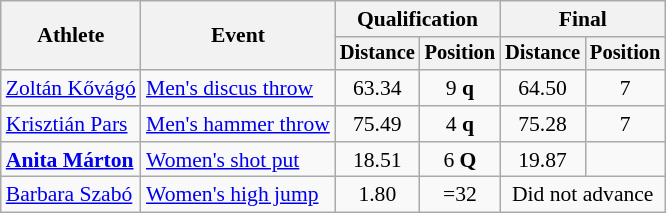<table class=wikitable style="font-size:90%">
<tr>
<th rowspan="2">Athlete</th>
<th rowspan="2">Event</th>
<th colspan="2">Qualification</th>
<th colspan="2">Final</th>
</tr>
<tr style="font-size:95%">
<th>Distance</th>
<th>Position</th>
<th>Distance</th>
<th>Position</th>
</tr>
<tr align=center>
<td align=left><a href='#'>Zoltán Kővágó</a></td>
<td align=left><a href='#'>Men's discus throw</a></td>
<td>63.34</td>
<td>9 <strong>q</strong></td>
<td>64.50</td>
<td>7</td>
</tr>
<tr align=center>
<td align=left><a href='#'>Krisztián Pars</a></td>
<td align=left><a href='#'>Men's hammer throw</a></td>
<td>75.49</td>
<td>4 <strong>q</strong></td>
<td>75.28</td>
<td>7</td>
</tr>
<tr align=center>
<td align=left><strong><a href='#'>Anita Márton</a></strong></td>
<td align=left><a href='#'>Women's shot put</a></td>
<td>18.51</td>
<td>6 <strong>Q</strong></td>
<td>19.87</td>
<td></td>
</tr>
<tr align=center>
<td align=left><a href='#'>Barbara Szabó</a></td>
<td align=left><a href='#'>Women's high jump</a></td>
<td>1.80</td>
<td>=32</td>
<td colspan=2>Did not advance</td>
</tr>
</table>
